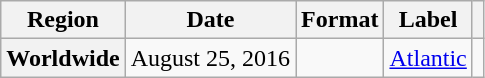<table class="wikitable plainrowheaders">
<tr>
<th scope="col">Region</th>
<th scope="col">Date</th>
<th scope="col">Format</th>
<th scope="col">Label</th>
<th scope="col"></th>
</tr>
<tr>
<th scope="row">Worldwide</th>
<td>August 25, 2016</td>
<td></td>
<td><a href='#'>Atlantic</a></td>
<td></td>
</tr>
</table>
